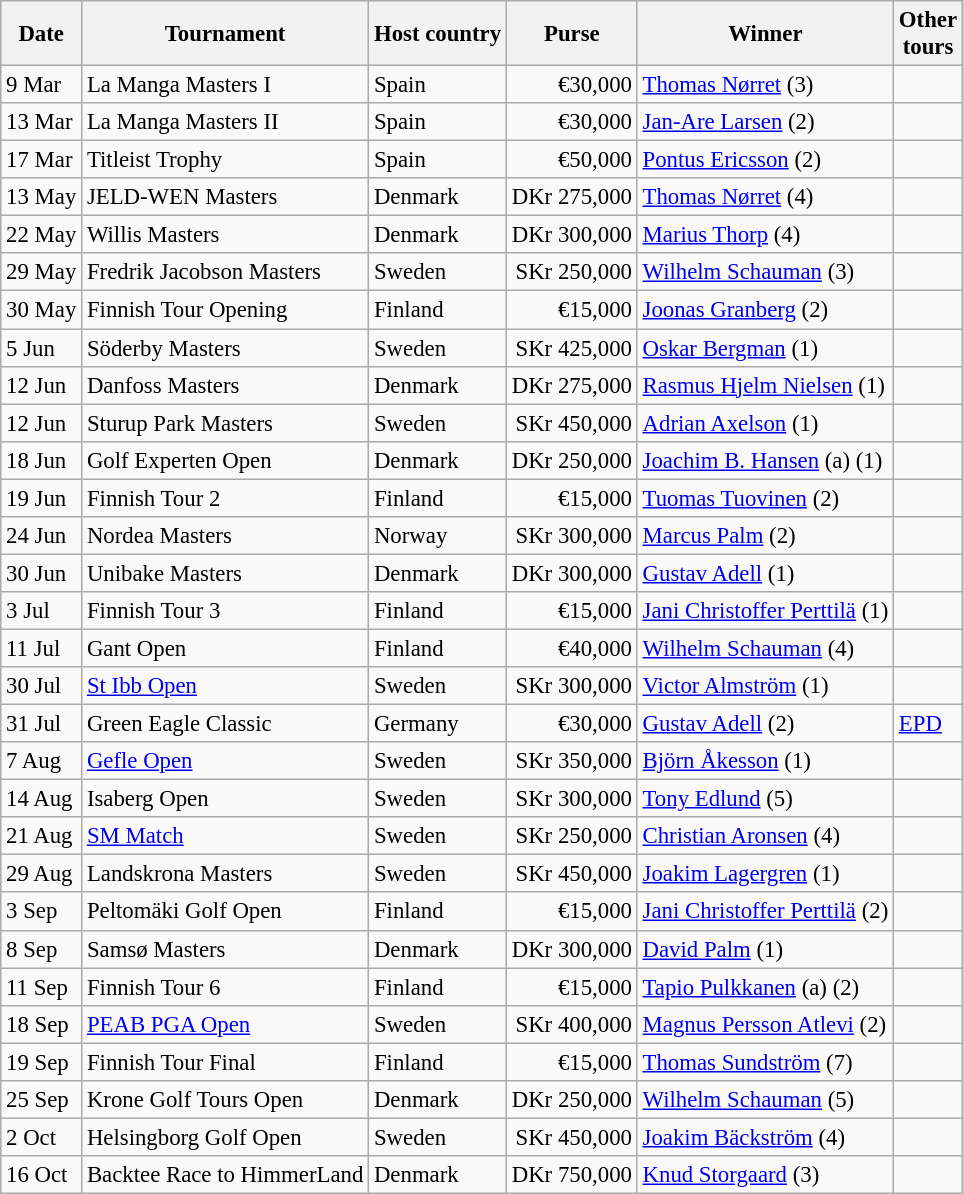<table class="wikitable" style="font-size:95%;">
<tr>
<th>Date</th>
<th>Tournament</th>
<th>Host country</th>
<th>Purse</th>
<th>Winner</th>
<th>Other<br>tours</th>
</tr>
<tr>
<td>9 Mar</td>
<td>La Manga Masters I</td>
<td>Spain</td>
<td align=right>€30,000</td>
<td> <a href='#'>Thomas Nørret</a> (3)</td>
<td></td>
</tr>
<tr>
<td>13 Mar</td>
<td>La Manga Masters II</td>
<td>Spain</td>
<td align=right>€30,000</td>
<td> <a href='#'>Jan-Are Larsen</a> (2)</td>
<td></td>
</tr>
<tr>
<td>17 Mar</td>
<td>Titleist Trophy</td>
<td>Spain</td>
<td align=right>€50,000</td>
<td> <a href='#'>Pontus Ericsson</a> (2)</td>
<td></td>
</tr>
<tr>
<td>13 May</td>
<td>JELD-WEN Masters</td>
<td>Denmark</td>
<td align=right>DKr 275,000</td>
<td> <a href='#'>Thomas Nørret</a> (4)</td>
<td></td>
</tr>
<tr>
<td>22 May</td>
<td>Willis Masters</td>
<td>Denmark</td>
<td align=right>DKr 300,000</td>
<td> <a href='#'>Marius Thorp</a> (4)</td>
<td></td>
</tr>
<tr>
<td>29 May</td>
<td>Fredrik Jacobson Masters</td>
<td>Sweden</td>
<td align=right>SKr 250,000</td>
<td> <a href='#'>Wilhelm Schauman</a> (3)</td>
<td></td>
</tr>
<tr>
<td>30 May</td>
<td>Finnish Tour Opening</td>
<td>Finland</td>
<td align=right>€15,000</td>
<td> <a href='#'>Joonas Granberg</a> (2)</td>
<td></td>
</tr>
<tr>
<td>5 Jun</td>
<td>Söderby Masters</td>
<td>Sweden</td>
<td align=right>SKr 425,000</td>
<td> <a href='#'>Oskar Bergman</a> (1)</td>
<td></td>
</tr>
<tr>
<td>12 Jun</td>
<td>Danfoss Masters</td>
<td>Denmark</td>
<td align=right>DKr 275,000</td>
<td> <a href='#'>Rasmus Hjelm Nielsen</a> (1)</td>
<td></td>
</tr>
<tr>
<td>12 Jun</td>
<td>Sturup Park Masters</td>
<td>Sweden</td>
<td align=right>SKr 450,000</td>
<td> <a href='#'>Adrian Axelson</a> (1)</td>
<td></td>
</tr>
<tr>
<td>18 Jun</td>
<td>Golf Experten Open</td>
<td>Denmark</td>
<td align=right>DKr 250,000</td>
<td> <a href='#'>Joachim B. Hansen</a> (a) (1)</td>
<td></td>
</tr>
<tr>
<td>19 Jun</td>
<td>Finnish Tour 2</td>
<td>Finland</td>
<td align=right>€15,000</td>
<td> <a href='#'>Tuomas Tuovinen</a> (2)</td>
<td></td>
</tr>
<tr>
<td>24 Jun</td>
<td>Nordea Masters</td>
<td>Norway</td>
<td align=right>SKr 300,000</td>
<td> <a href='#'>Marcus Palm</a> (2)</td>
<td></td>
</tr>
<tr>
<td>30 Jun</td>
<td>Unibake Masters</td>
<td>Denmark</td>
<td align=right>DKr 300,000</td>
<td> <a href='#'>Gustav Adell</a> (1)</td>
<td></td>
</tr>
<tr>
<td>3 Jul</td>
<td>Finnish Tour 3</td>
<td>Finland</td>
<td align=right>€15,000</td>
<td> <a href='#'>Jani Christoffer Perttilä</a> (1)</td>
<td></td>
</tr>
<tr>
<td>11 Jul</td>
<td>Gant Open</td>
<td>Finland</td>
<td align=right>€40,000</td>
<td> <a href='#'>Wilhelm Schauman</a> (4)</td>
<td></td>
</tr>
<tr>
<td>30 Jul</td>
<td><a href='#'>St Ibb Open</a></td>
<td>Sweden</td>
<td align=right>SKr 300,000</td>
<td> <a href='#'>Victor Almström</a> (1)</td>
<td></td>
</tr>
<tr>
<td>31 Jul</td>
<td>Green Eagle Classic</td>
<td>Germany</td>
<td align=right>€30,000</td>
<td> <a href='#'>Gustav Adell</a> (2)</td>
<td><a href='#'>EPD</a></td>
</tr>
<tr>
<td>7 Aug</td>
<td><a href='#'>Gefle Open</a></td>
<td>Sweden</td>
<td align=right>SKr 350,000</td>
<td> <a href='#'>Björn Åkesson</a> (1)</td>
<td></td>
</tr>
<tr>
<td>14 Aug</td>
<td>Isaberg Open</td>
<td>Sweden</td>
<td align=right>SKr 300,000</td>
<td> <a href='#'>Tony Edlund</a> (5)</td>
<td></td>
</tr>
<tr>
<td>21 Aug</td>
<td><a href='#'>SM Match</a></td>
<td>Sweden</td>
<td align=right>SKr 250,000</td>
<td> <a href='#'>Christian Aronsen</a> (4)</td>
<td></td>
</tr>
<tr>
<td>29 Aug</td>
<td>Landskrona Masters</td>
<td>Sweden</td>
<td align=right>SKr 450,000</td>
<td> <a href='#'>Joakim Lagergren</a> (1)</td>
<td></td>
</tr>
<tr>
<td>3 Sep</td>
<td>Peltomäki Golf Open</td>
<td>Finland</td>
<td align=right>€15,000</td>
<td> <a href='#'>Jani Christoffer Perttilä</a> (2)</td>
<td></td>
</tr>
<tr>
<td>8 Sep</td>
<td>Samsø Masters</td>
<td>Denmark</td>
<td align=right>DKr 300,000</td>
<td> <a href='#'>David Palm</a> (1)</td>
<td></td>
</tr>
<tr>
<td>11 Sep</td>
<td>Finnish Tour 6</td>
<td>Finland</td>
<td align=right>€15,000</td>
<td> <a href='#'>Tapio Pulkkanen</a> (a) (2)</td>
<td></td>
</tr>
<tr>
<td>18 Sep</td>
<td><a href='#'>PEAB PGA Open</a></td>
<td>Sweden</td>
<td align=right>SKr 400,000</td>
<td> <a href='#'>Magnus Persson Atlevi</a> (2)</td>
<td></td>
</tr>
<tr>
<td>19 Sep</td>
<td>Finnish Tour Final</td>
<td>Finland</td>
<td align=right>€15,000</td>
<td> <a href='#'>Thomas Sundström</a> (7)</td>
<td></td>
</tr>
<tr>
<td>25 Sep</td>
<td>Krone Golf Tours Open</td>
<td>Denmark</td>
<td align=right>DKr 250,000</td>
<td> <a href='#'>Wilhelm Schauman</a> (5)</td>
<td></td>
</tr>
<tr>
<td>2 Oct</td>
<td>Helsingborg Golf Open</td>
<td>Sweden</td>
<td align=right>SKr 450,000</td>
<td> <a href='#'>Joakim Bäckström</a> (4)</td>
<td></td>
</tr>
<tr>
<td>16 Oct</td>
<td>Backtee Race to HimmerLand</td>
<td>Denmark</td>
<td align=right>DKr 750,000</td>
<td> <a href='#'>Knud Storgaard</a> (3)</td>
<td></td>
</tr>
</table>
